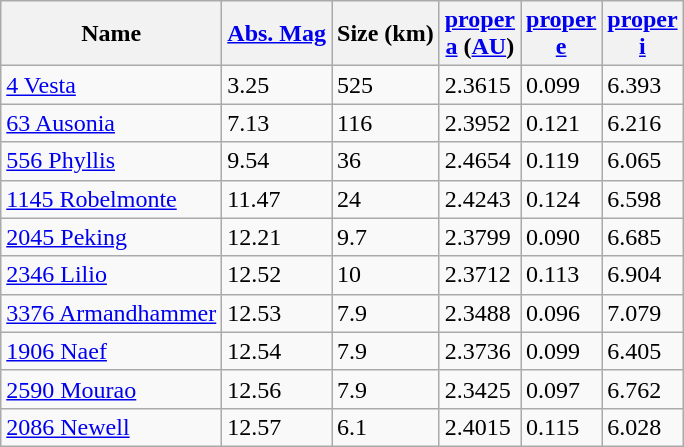<table class="wikitable sortable">
<tr>
<th>Name</th>
<th><a href='#'>Abs. Mag</a></th>
<th>Size (km)</th>
<th><a href='#'>proper<br>a</a> (<a href='#'>AU</a>)</th>
<th><a href='#'>proper<br>e</a></th>
<th><a href='#'>proper<br>i</a></th>
</tr>
<tr>
<td><a href='#'>4 Vesta</a></td>
<td>3.25</td>
<td>525</td>
<td>2.3615</td>
<td>0.099</td>
<td>6.393</td>
</tr>
<tr>
<td><a href='#'>63 Ausonia</a></td>
<td>7.13</td>
<td>116</td>
<td>2.3952</td>
<td>0.121</td>
<td>6.216</td>
</tr>
<tr>
<td><a href='#'>556 Phyllis</a></td>
<td>9.54</td>
<td>36</td>
<td>2.4654</td>
<td>0.119</td>
<td>6.065</td>
</tr>
<tr>
<td><a href='#'>1145 Robelmonte</a></td>
<td>11.47</td>
<td>24</td>
<td>2.4243</td>
<td>0.124</td>
<td>6.598</td>
</tr>
<tr>
<td><a href='#'>2045 Peking</a></td>
<td>12.21</td>
<td>9.7</td>
<td>2.3799</td>
<td>0.090</td>
<td>6.685</td>
</tr>
<tr>
<td><a href='#'>2346 Lilio</a></td>
<td>12.52</td>
<td>10</td>
<td>2.3712</td>
<td>0.113</td>
<td>6.904</td>
</tr>
<tr>
<td><a href='#'>3376 Armandhammer</a></td>
<td>12.53</td>
<td>7.9</td>
<td>2.3488</td>
<td>0.096</td>
<td>7.079</td>
</tr>
<tr>
<td><a href='#'>1906 Naef</a></td>
<td>12.54</td>
<td>7.9</td>
<td>2.3736</td>
<td>0.099</td>
<td>6.405</td>
</tr>
<tr>
<td><a href='#'>2590 Mourao</a></td>
<td>12.56</td>
<td>7.9</td>
<td>2.3425</td>
<td>0.097</td>
<td>6.762</td>
</tr>
<tr>
<td><a href='#'>2086 Newell</a></td>
<td>12.57</td>
<td>6.1</td>
<td>2.4015</td>
<td>0.115</td>
<td>6.028</td>
</tr>
</table>
